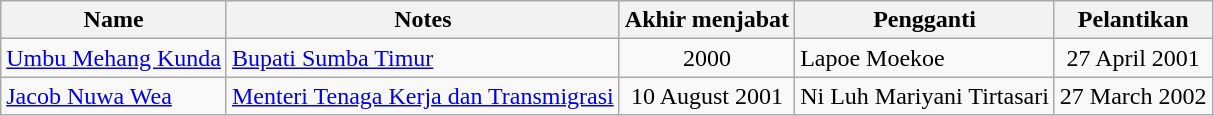<table class="wikitable">
<tr>
<th>Name</th>
<th>Notes</th>
<th>Akhir menjabat</th>
<th>Pengganti</th>
<th>Pelantikan</th>
</tr>
<tr>
<td><a href='#'>Umbu Mehang Kunda</a></td>
<td><a href='#'>Bupati Sumba Timur</a></td>
<td align=center>2000</td>
<td>Lapoe Moekoe</td>
<td align=center>27 April 2001</td>
</tr>
<tr>
<td><a href='#'>Jacob Nuwa Wea</a></td>
<td><a href='#'>Menteri Tenaga Kerja dan Transmigrasi</a></td>
<td align=center>10 August 2001</td>
<td>Ni Luh Mariyani Tirtasari</td>
<td align=center>27 March 2002</td>
</tr>
</table>
